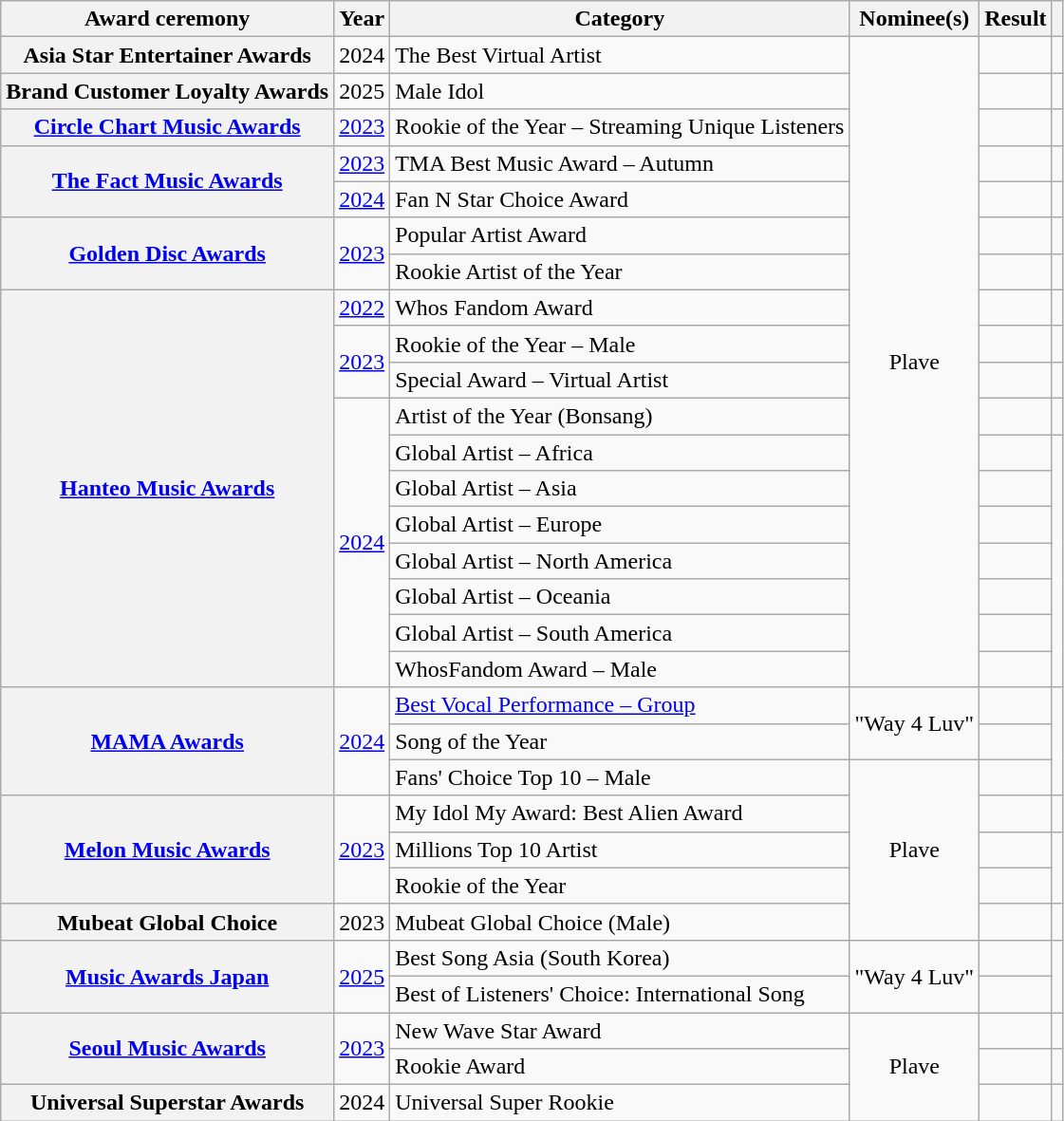<table class="wikitable sortable plainrowheaders">
<tr>
<th scope="col">Award ceremony </th>
<th scope="col">Year</th>
<th scope="col">Category </th>
<th scope="col">Nominee(s)</th>
<th scope="col">Result</th>
<th scope="col" class="unsortable"></th>
</tr>
<tr>
<th scope="row">Asia Star Entertainer Awards</th>
<td style="text-align:center">2024</td>
<td>The Best Virtual Artist</td>
<td rowspan="18" style="text-align:center">Plave</td>
<td></td>
<td style="text-align:center"></td>
</tr>
<tr>
<th scope="row">Brand Customer Loyalty Awards</th>
<td style="text-align:center">2025</td>
<td>Male Idol</td>
<td></td>
<td style="text-align:center"></td>
</tr>
<tr>
<th scope="row"><a href='#'>Circle Chart Music Awards</a></th>
<td style="text-align:center"><a href='#'>2023</a></td>
<td>Rookie of the Year – Streaming Unique Listeners</td>
<td></td>
<td style="text-align:center"></td>
</tr>
<tr>
<th rowspan="2" scope="row"><a href='#'>The Fact Music Awards</a></th>
<td style="text-align:center"><a href='#'>2023</a></td>
<td>TMA Best Music Award – Autumn</td>
<td></td>
<td style="text-align:center"></td>
</tr>
<tr>
<td style="text-align:center"><a href='#'>2024</a></td>
<td>Fan N Star Choice Award</td>
<td></td>
<td style="text-align:center"></td>
</tr>
<tr>
<th scope="row" rowspan="2"><a href='#'>Golden Disc Awards</a></th>
<td rowspan="2" style="text-align:center"><a href='#'>2023</a></td>
<td>Popular Artist Award</td>
<td></td>
<td style="text-align:center"></td>
</tr>
<tr>
<td>Rookie Artist of the Year</td>
<td></td>
<td style="text-align:center"></td>
</tr>
<tr>
<th rowspan="11" scope="row"><a href='#'>Hanteo Music Awards</a></th>
<td style="text-align:center"><a href='#'>2022</a></td>
<td>Whos Fandom Award</td>
<td></td>
<td style="text-align:center"></td>
</tr>
<tr>
<td rowspan="2" style="text-align:center"><a href='#'>2023</a></td>
<td>Rookie of the Year – Male</td>
<td></td>
<td style="text-align:center"></td>
</tr>
<tr>
<td style="text-align:left">Special Award – Virtual Artist</td>
<td></td>
<td style="text-align:center"></td>
</tr>
<tr>
<td rowspan="8" style="text-align:center"><a href='#'>2024</a></td>
<td>Artist of the Year (Bonsang)</td>
<td></td>
<td style="text-align:center"></td>
</tr>
<tr>
<td>Global Artist – Africa</td>
<td></td>
<td rowspan="7" style="text-align:center"></td>
</tr>
<tr>
<td>Global Artist – Asia</td>
<td></td>
</tr>
<tr>
<td>Global Artist – Europe</td>
<td></td>
</tr>
<tr>
<td>Global Artist – North America</td>
<td></td>
</tr>
<tr>
<td>Global Artist – Oceania</td>
<td></td>
</tr>
<tr>
<td>Global Artist – South America</td>
<td></td>
</tr>
<tr>
<td>WhosFandom Award – Male</td>
<td></td>
</tr>
<tr>
<th scope="row" rowspan="3"><a href='#'>MAMA Awards</a></th>
<td style="text-align:center"  rowspan="3"><a href='#'>2024</a></td>
<td style="text-align:left"><a href='#'>Best Vocal Performance – Group</a></td>
<td style="text-align:center" rowspan="2">"Way 4 Luv"</td>
<td></td>
<td style="text-align:center" rowspan="3"></td>
</tr>
<tr>
<td style="text-align:left">Song of the Year</td>
<td></td>
</tr>
<tr>
<td style="text-align:left">Fans' Choice Top 10 – Male</td>
<td style="text-align:center" rowspan="5">Plave</td>
<td></td>
</tr>
<tr>
<th scope="row" rowspan="3"><a href='#'>Melon Music Awards</a></th>
<td rowspan="3" style="text-align:center"><a href='#'>2023</a></td>
<td>My Idol My Award: Best Alien Award</td>
<td></td>
<td style="text-align:center"></td>
</tr>
<tr>
<td>Millions Top 10 Artist</td>
<td></td>
<td rowspan="2" style="text-align:center"></td>
</tr>
<tr>
<td>Rookie of the Year</td>
<td></td>
</tr>
<tr>
<th scope="row">Mubeat Global Choice</th>
<td style="text-align:center">2023</td>
<td>Mubeat Global Choice (Male)</td>
<td></td>
<td style="text-align:center"></td>
</tr>
<tr>
<th rowspan="2" scope="row"><a href='#'>Music Awards Japan</a></th>
<td rowspan="2" style="text-align:center"><a href='#'>2025</a></td>
<td>Best Song Asia (South Korea)</td>
<td rowspan="2" style="text-align:center">"Way 4 Luv"</td>
<td></td>
<td rowspan="2" style="text-align:center"></td>
</tr>
<tr>
<td>Best of Listeners' Choice: International Song</td>
<td></td>
</tr>
<tr>
<th rowspan="2" scope="row"><a href='#'>Seoul Music Awards</a></th>
<td rowspan="2" style="text-align:center"><a href='#'>2023</a></td>
<td>New Wave Star Award</td>
<td style="text-align:center" rowspan="3">Plave</td>
<td></td>
<td style="text-align:center"></td>
</tr>
<tr>
<td>Rookie Award</td>
<td></td>
<td style="text-align:center"></td>
</tr>
<tr>
<th scope="row">Universal Superstar Awards</th>
<td style="text-align:center">2024</td>
<td>Universal Super Rookie</td>
<td></td>
<td style="text-align:center"></td>
</tr>
</table>
